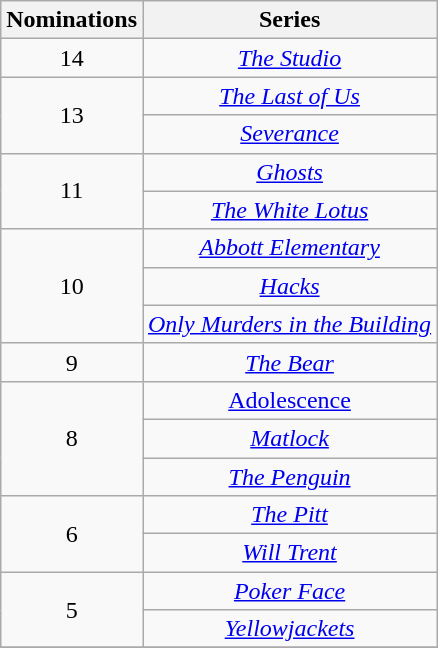<table class="wikitable" rowspan=2 border=2 style="text-align:center;">
<tr>
<th scope="col" style="width:55px;">Nominations</th>
<th scope="col" style="text-align:center;">Series</th>
</tr>
<tr>
<td style="text-align:center">14</td>
<td><em><a href='#'>The Studio</a></em></td>
</tr>
<tr>
<td style="text-align:center", rowspan=2>13</td>
<td><em><a href='#'>The Last of Us</a></em></td>
</tr>
<tr>
<td><em><a href='#'>Severance</a></em></td>
</tr>
<tr>
<td style="text-align:center", rowspan=2>11</td>
<td><em><a href='#'>Ghosts</a></em></td>
</tr>
<tr>
<td><em><a href='#'>The White Lotus</a></em></td>
</tr>
<tr>
<td style="text-align:center", rowspan=3>10</td>
<td><em><a href='#'>Abbott Elementary</a></em></td>
</tr>
<tr>
<td><em><a href='#'>Hacks</a></em></td>
</tr>
<tr>
<td><em><a href='#'>Only Murders in the Building</a></em></td>
</tr>
<tr>
<td style="text-align:center">9</td>
<td><em><a href='#'>The Bear</a></em></td>
</tr>
<tr>
<td style="text-align:center", rowspan=3>8</td>
<td><a href='#'>Adolescence</a></td>
</tr>
<tr>
<td><em><a href='#'>Matlock</a></em></td>
</tr>
<tr>
<td><em><a href='#'>The Penguin</a></em></td>
</tr>
<tr>
<td style="text-align:center", rowspan=2>6</td>
<td><em><a href='#'>The Pitt</a></em></td>
</tr>
<tr>
<td><em><a href='#'>Will Trent</a></em></td>
</tr>
<tr>
<td style="text-align:center", rowspan=2>5</td>
<td><em><a href='#'>Poker Face</a></em></td>
</tr>
<tr>
<td><em><a href='#'>Yellowjackets</a></em></td>
</tr>
<tr>
</tr>
</table>
